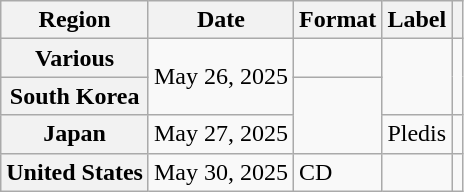<table class="wikitable plainrowheaders">
<tr>
<th scope="col">Region</th>
<th scope="col">Date</th>
<th scope="col">Format</th>
<th scope="col">Label</th>
<th scope="col" class="unsortable"></th>
</tr>
<tr>
<th scope="row">Various </th>
<td rowspan="2">May 26, 2025</td>
<td></td>
<td rowspan="2"></td>
<td rowspan="2"></td>
</tr>
<tr>
<th scope="row">South Korea</th>
<td rowspan="2"></td>
</tr>
<tr>
<th scope="row">Japan</th>
<td>May 27, 2025</td>
<td>Pledis</td>
<td></td>
</tr>
<tr>
<th scope="row">United States</th>
<td>May 30, 2025</td>
<td>CD</td>
<td></td>
<td></td>
</tr>
</table>
